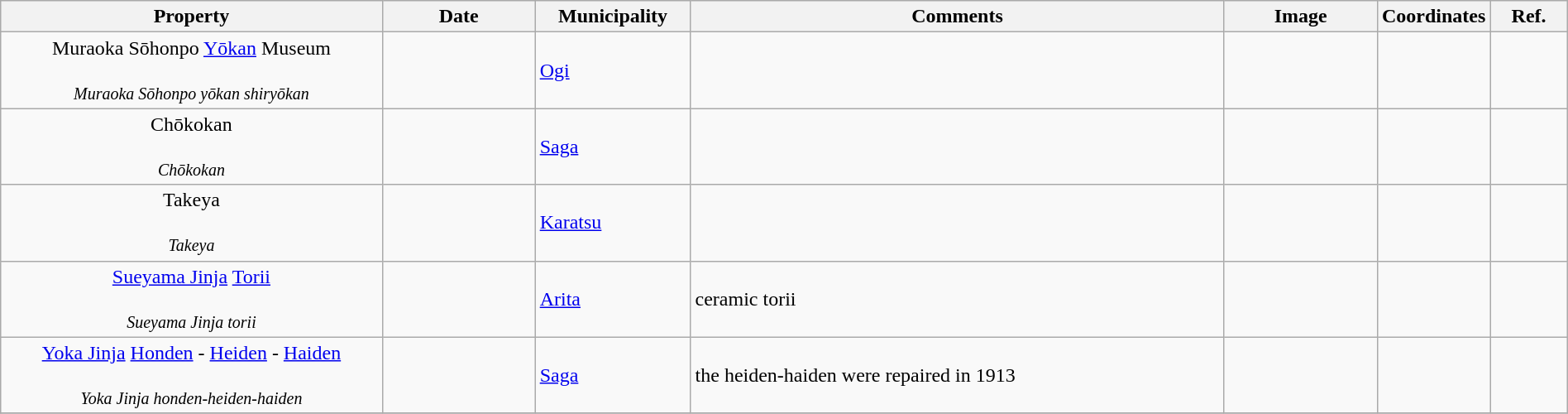<table class="wikitable sortable"  style="width:100%;">
<tr>
<th width="25%" align="left">Property</th>
<th width="10%" align="left" data-sort-type="number">Date</th>
<th width="10%" align="left">Municipality</th>
<th width="35%" align="left" class="unsortable">Comments</th>
<th width="10%" align="left" class="unsortable">Image</th>
<th width="5%" align="left" class="unsortable">Coordinates</th>
<th width="5%" align="left" class="unsortable">Ref.</th>
</tr>
<tr>
<td align="center">Muraoka Sōhonpo <a href='#'>Yōkan</a> Museum<br><br><small><em>Muraoka Sōhonpo yōkan shiryōkan</em></small></td>
<td></td>
<td><a href='#'>Ogi</a></td>
<td></td>
<td></td>
<td></td>
<td></td>
</tr>
<tr>
<td align="center">Chōkokan<br><br><small><em>Chōkokan</em></small></td>
<td></td>
<td><a href='#'>Saga</a></td>
<td></td>
<td></td>
<td></td>
<td></td>
</tr>
<tr>
<td align="center">Takeya<br><br><small><em>Takeya</em></small></td>
<td></td>
<td><a href='#'>Karatsu</a></td>
<td></td>
<td></td>
<td></td>
<td></td>
</tr>
<tr>
<td align="center"><a href='#'>Sueyama Jinja</a> <a href='#'>Torii</a><br><br><small><em>Sueyama Jinja torii</em></small></td>
<td></td>
<td><a href='#'>Arita</a></td>
<td>ceramic torii</td>
<td></td>
<td></td>
<td></td>
</tr>
<tr>
<td align="center"><a href='#'>Yoka Jinja</a> <a href='#'>Honden</a> - <a href='#'>Heiden</a> - <a href='#'>Haiden</a><br><br><small><em>Yoka Jinja honden-heiden-haiden</em></small></td>
<td></td>
<td><a href='#'>Saga</a></td>
<td>the heiden-haiden were repaired in 1913</td>
<td></td>
<td></td>
<td></td>
</tr>
<tr>
</tr>
</table>
